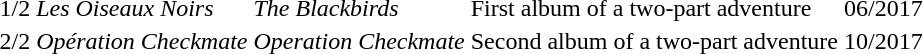<table>
<tr>
<td>1/2</td>
<td><em>Les Oiseaux Noirs</em></td>
<td><em>The Blackbirds</em></td>
<td>First album of a two-part adventure</td>
<td>06/2017</td>
</tr>
<tr>
<td>2/2</td>
<td><em>Opération Checkmate</em></td>
<td><em>Operation Checkmate</em></td>
<td>Second album of a two-part adventure</td>
<td>10/2017</td>
</tr>
</table>
